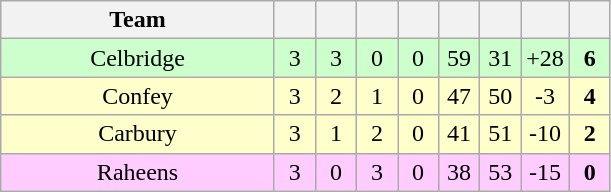<table class="wikitable" style="text-align:center">
<tr>
<th style="width:175px;">Team</th>
<th width="20"></th>
<th width="20"></th>
<th width="20"></th>
<th width="20"></th>
<th width="20"></th>
<th width="20"></th>
<th width="20"></th>
<th width="20"></th>
</tr>
<tr style="background:#cfc;">
<td>Celbridge</td>
<td>3</td>
<td>3</td>
<td>0</td>
<td>0</td>
<td>59</td>
<td>31</td>
<td>+28</td>
<td><strong>6</strong></td>
</tr>
<tr style="background:#ffffcc;">
<td>Confey</td>
<td>3</td>
<td>2</td>
<td>1</td>
<td>0</td>
<td>47</td>
<td>50</td>
<td>-3</td>
<td><strong>4</strong></td>
</tr>
<tr style="background:#ffffcc;">
<td>Carbury</td>
<td>3</td>
<td>1</td>
<td>2</td>
<td>0</td>
<td>41</td>
<td>51</td>
<td>-10</td>
<td><strong>2</strong></td>
</tr>
<tr style="background:#fcf;">
<td>Raheens</td>
<td>3</td>
<td>0</td>
<td>3</td>
<td>0</td>
<td>38</td>
<td>53</td>
<td>-15</td>
<td><strong>0</strong></td>
</tr>
</table>
